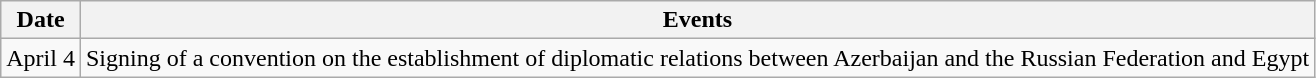<table class="wikitable">
<tr>
<th>Date</th>
<th>Events</th>
</tr>
<tr>
<td>April 4</td>
<td>Signing of a convention on the establishment of diplomatic relations between Azerbaijan and the Russian Federation  and Egypt </td>
</tr>
</table>
